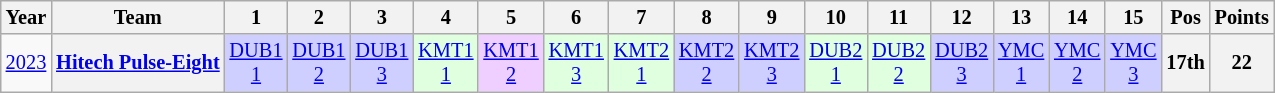<table class="wikitable" style="text-align:center; font-size:85%">
<tr>
<th>Year</th>
<th>Team</th>
<th>1</th>
<th>2</th>
<th>3</th>
<th>4</th>
<th>5</th>
<th>6</th>
<th>7</th>
<th>8</th>
<th>9</th>
<th>10</th>
<th>11</th>
<th>12</th>
<th>13</th>
<th>14</th>
<th>15</th>
<th>Pos</th>
<th>Points</th>
</tr>
<tr>
<td><a href='#'>2023</a></td>
<th nowrap><a href='#'>Hitech Pulse-Eight</a></th>
<td style="background:#CFCFFF;"><a href='#'>DUB1<br>1</a><br></td>
<td style="background:#CFCFFF;"><a href='#'>DUB1<br>2</a><br></td>
<td style="background:#CFCFFF;"><a href='#'>DUB1<br>3</a><br></td>
<td style="background:#DFFFDF;"><a href='#'>KMT1<br>1</a><br></td>
<td style="background:#EFCFFF;"><a href='#'>KMT1<br>2</a><br></td>
<td style="background:#DFFFDF;"><a href='#'>KMT1<br>3</a><br></td>
<td style="background:#DFFFDF;"><a href='#'>KMT2<br>1</a><br></td>
<td style="background:#CFCFFF;"><a href='#'>KMT2<br>2</a><br></td>
<td style="background:#CFCFFF;"><a href='#'>KMT2<br>3</a><br></td>
<td style="background:#DFFFDF;"><a href='#'>DUB2<br>1</a><br></td>
<td style="background:#DFFFDF;"><a href='#'>DUB2<br>2</a><br></td>
<td style="background:#CFCFFF;"><a href='#'>DUB2<br>3</a><br></td>
<td style="background:#CFCFFF;"><a href='#'>YMC<br>1</a><br></td>
<td style="background:#CFCFFF;"><a href='#'>YMC<br>2</a><br></td>
<td style="background:#CFCFFF;"><a href='#'>YMC<br>3</a><br></td>
<th>17th</th>
<th>22</th>
</tr>
</table>
